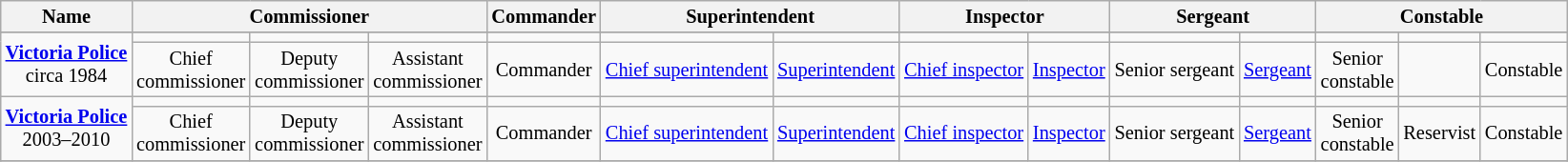<table class="wikitable" style="text-align:center; padding:5px; font-size:85%; margin: 0px 12px 12px 0px;">
<tr>
<th>Name</th>
<th colspan="3">Commissioner</th>
<th colspan="1">Commander</th>
<th colspan="2">Superintendent</th>
<th colspan="2">Inspector</th>
<th colspan="2">Sergeant</th>
<th colspan="3">Constable</th>
</tr>
<tr>
</tr>
<tr>
<td rowspan=2> <strong><a href='#'>Victoria Police</a></strong><br>circa 1984</td>
<td></td>
<td></td>
<td></td>
<td></td>
<td></td>
<td></td>
<td></td>
<td></td>
<td></td>
<td></td>
<td></td>
<td></td>
<td></td>
</tr>
<tr>
<td>Chief<br>commissioner</td>
<td>Deputy<br>commissioner</td>
<td>Assistant<br>commissioner</td>
<td>Commander</td>
<td><a href='#'>Chief superintendent</a></td>
<td><a href='#'>Superintendent</a></td>
<td><a href='#'>Chief inspector</a></td>
<td><a href='#'>Inspector</a></td>
<td>Senior sergeant</td>
<td><a href='#'>Sergeant</a></td>
<td>Senior<br>constable</td>
<td></td>
<td>Constable</td>
</tr>
<tr>
<td rowspan=2> <strong><a href='#'>Victoria Police</a></strong><br>2003–2010</td>
<td></td>
<td></td>
<td></td>
<td></td>
<td></td>
<td></td>
<td></td>
<td></td>
<td></td>
<td></td>
<td></td>
<td></td>
<td></td>
</tr>
<tr>
<td>Chief<br>commissioner</td>
<td>Deputy<br>commissioner</td>
<td>Assistant<br>commissioner</td>
<td>Commander</td>
<td><a href='#'>Chief superintendent</a></td>
<td><a href='#'>Superintendent</a></td>
<td><a href='#'>Chief inspector</a></td>
<td><a href='#'>Inspector</a></td>
<td>Senior sergeant</td>
<td><a href='#'>Sergeant</a></td>
<td>Senior<br>constable</td>
<td>Reservist</td>
<td>Constable</td>
</tr>
<tr>
</tr>
</table>
